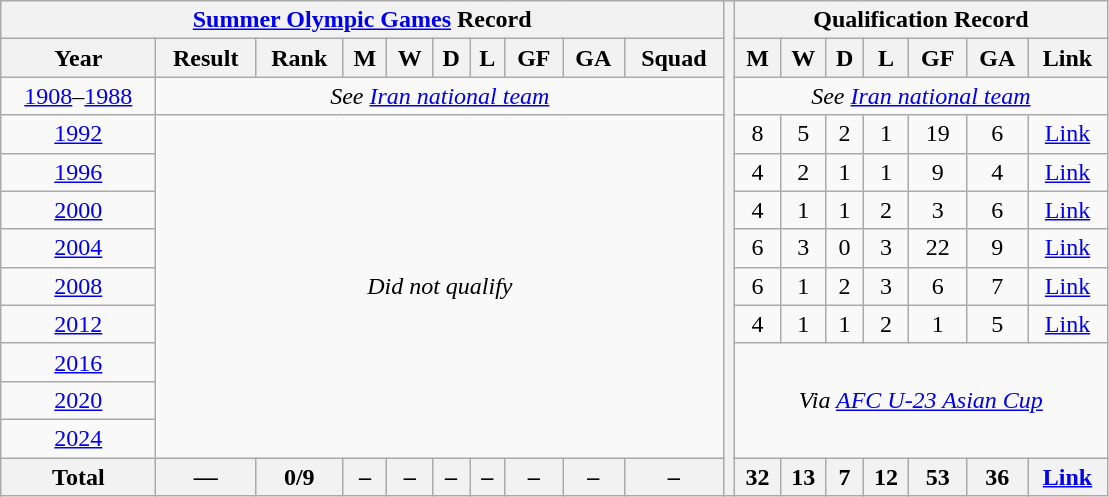<table class="wikitable" style="text-align: center;">
<tr>
<th colspan=10><a href='#'>Summer Olympic Games</a> Record</th>
<th style=width:1%; rowspan=13></th>
<th colspan=7>Qualification Record</th>
</tr>
<tr>
<th>Year</th>
<th>Result</th>
<th>Rank</th>
<th>M</th>
<th>W</th>
<th>D</th>
<th>L</th>
<th>GF</th>
<th>GA</th>
<th>Squad</th>
<th>M</th>
<th>W</th>
<th>D</th>
<th>L</th>
<th>GF</th>
<th>GA</th>
<th>Link</th>
</tr>
<tr>
<td><a href='#'>1908</a>–<a href='#'>1988</a></td>
<td colspan=9><em>See <a href='#'>Iran national team</a></em></td>
<td colspan=7><em>See <a href='#'>Iran national team</a></em></td>
</tr>
<tr>
<td> <a href='#'>1992</a></td>
<td colspan=9 rowspan=9><em>Did not qualify</em></td>
<td>8</td>
<td>5</td>
<td>2</td>
<td>1</td>
<td>19</td>
<td>6</td>
<td><a href='#'>Link</a></td>
</tr>
<tr>
<td> <a href='#'>1996</a></td>
<td>4</td>
<td>2</td>
<td>1</td>
<td>1</td>
<td>9</td>
<td>4</td>
<td><a href='#'>Link</a></td>
</tr>
<tr>
<td> <a href='#'>2000</a></td>
<td>4</td>
<td>1</td>
<td>1</td>
<td>2</td>
<td>3</td>
<td>6</td>
<td><a href='#'>Link</a></td>
</tr>
<tr>
<td> <a href='#'>2004</a></td>
<td>6</td>
<td>3</td>
<td>0</td>
<td>3</td>
<td>22</td>
<td>9</td>
<td><a href='#'>Link</a></td>
</tr>
<tr>
<td> <a href='#'>2008</a></td>
<td>6</td>
<td>1</td>
<td>2</td>
<td>3</td>
<td>6</td>
<td>7</td>
<td><a href='#'>Link</a></td>
</tr>
<tr>
<td> <a href='#'>2012</a></td>
<td>4</td>
<td>1</td>
<td>1</td>
<td>2</td>
<td>1</td>
<td>5</td>
<td><a href='#'>Link</a></td>
</tr>
<tr>
<td> <a href='#'>2016</a></td>
<td rowspan=3 colspan=7><em>Via <a href='#'>AFC U-23 Asian Cup</a></em></td>
</tr>
<tr>
<td> <a href='#'>2020</a></td>
</tr>
<tr>
<td> <a href='#'>2024</a></td>
</tr>
<tr>
<th><strong>Total</strong></th>
<th><strong>—</strong></th>
<th><strong>0/9</strong></th>
<th><strong>–</strong></th>
<th><strong>–</strong></th>
<th><strong>–</strong></th>
<th><strong>–</strong></th>
<th><strong>–</strong></th>
<th><strong>–</strong></th>
<th><strong>–</strong></th>
<th>32</th>
<th><strong>13</strong></th>
<th><strong>7</strong></th>
<th><strong>12</strong></th>
<th><strong>53</strong></th>
<th><strong>36</strong></th>
<th><a href='#'>Link</a></th>
</tr>
</table>
